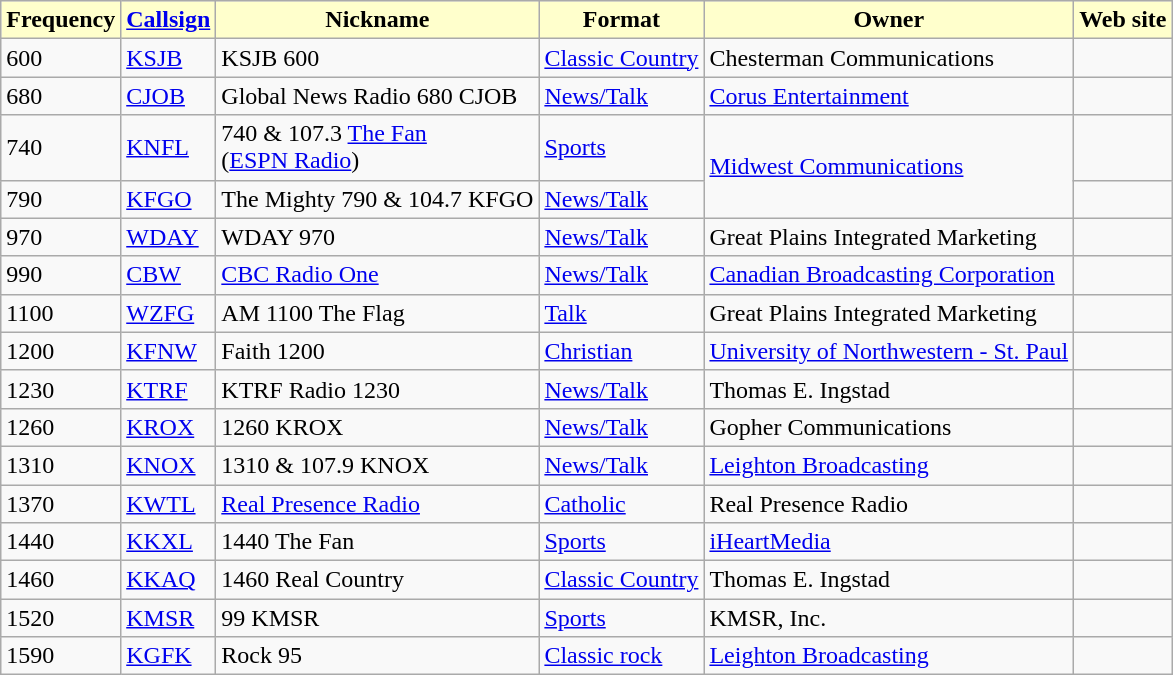<table class="wikitable">
<tr>
<th style="background:#ffffcc;">Frequency</th>
<th style="background:#ffffcc;"><a href='#'>Callsign</a></th>
<th style="background:#ffffcc;">Nickname</th>
<th style="background:#ffffcc;">Format</th>
<th style="background:#ffffcc;">Owner</th>
<th style="background:#ffffcc;">Web site</th>
</tr>
<tr>
<td>600</td>
<td><a href='#'>KSJB</a></td>
<td>KSJB 600</td>
<td><a href='#'>Classic Country</a></td>
<td>Chesterman Communications</td>
<td></td>
</tr>
<tr>
<td>680</td>
<td><a href='#'>CJOB</a></td>
<td>Global News Radio 680 CJOB</td>
<td><a href='#'>News/Talk</a></td>
<td><a href='#'>Corus Entertainment</a></td>
<td></td>
</tr>
<tr>
<td>740</td>
<td><a href='#'>KNFL</a></td>
<td>740 & 107.3 <a href='#'>The Fan</a><br>(<a href='#'>ESPN Radio</a>)</td>
<td><a href='#'>Sports</a></td>
<td rowspan="2"><a href='#'>Midwest Communications</a></td>
<td></td>
</tr>
<tr>
<td>790</td>
<td><a href='#'>KFGO</a></td>
<td>The Mighty 790 & 104.7 KFGO</td>
<td><a href='#'>News/Talk</a></td>
<td></td>
</tr>
<tr>
<td>970</td>
<td><a href='#'>WDAY</a></td>
<td>WDAY 970</td>
<td><a href='#'>News/Talk</a></td>
<td>Great Plains Integrated Marketing</td>
<td></td>
</tr>
<tr>
<td>990</td>
<td><a href='#'>CBW</a></td>
<td><a href='#'>CBC Radio One</a></td>
<td><a href='#'>News/Talk</a></td>
<td><a href='#'>Canadian Broadcasting Corporation</a></td>
<td></td>
</tr>
<tr>
<td>1100</td>
<td><a href='#'>WZFG</a></td>
<td>AM 1100 The Flag</td>
<td><a href='#'>Talk</a></td>
<td>Great Plains Integrated Marketing</td>
<td></td>
</tr>
<tr>
<td>1200</td>
<td><a href='#'>KFNW</a></td>
<td>Faith 1200</td>
<td><a href='#'>Christian</a></td>
<td><a href='#'>University of Northwestern - St. Paul</a></td>
<td></td>
</tr>
<tr>
<td>1230</td>
<td><a href='#'>KTRF</a></td>
<td>KTRF Radio 1230</td>
<td><a href='#'>News/Talk</a></td>
<td>Thomas E. Ingstad</td>
<td></td>
</tr>
<tr>
<td>1260</td>
<td><a href='#'>KROX</a></td>
<td>1260 KROX</td>
<td><a href='#'>News/Talk</a></td>
<td>Gopher Communications</td>
<td></td>
</tr>
<tr>
<td>1310</td>
<td><a href='#'>KNOX</a></td>
<td>1310 & 107.9 KNOX</td>
<td><a href='#'>News/Talk</a></td>
<td><a href='#'>Leighton Broadcasting</a></td>
<td></td>
</tr>
<tr>
<td>1370</td>
<td><a href='#'>KWTL</a></td>
<td><a href='#'>Real Presence Radio</a></td>
<td><a href='#'>Catholic</a></td>
<td>Real Presence Radio</td>
<td></td>
</tr>
<tr>
<td>1440</td>
<td><a href='#'>KKXL</a></td>
<td>1440 The Fan</td>
<td><a href='#'>Sports</a></td>
<td><a href='#'>iHeartMedia</a></td>
<td></td>
</tr>
<tr>
<td>1460</td>
<td><a href='#'>KKAQ</a></td>
<td>1460 Real Country</td>
<td><a href='#'>Classic Country</a></td>
<td>Thomas E. Ingstad</td>
<td></td>
</tr>
<tr>
<td>1520</td>
<td><a href='#'>KMSR</a></td>
<td>99 KMSR</td>
<td><a href='#'>Sports</a></td>
<td>KMSR, Inc.</td>
<td></td>
</tr>
<tr>
<td>1590</td>
<td><a href='#'>KGFK</a></td>
<td>Rock 95</td>
<td><a href='#'>Classic rock</a></td>
<td><a href='#'>Leighton Broadcasting</a></td>
<td></td>
</tr>
</table>
